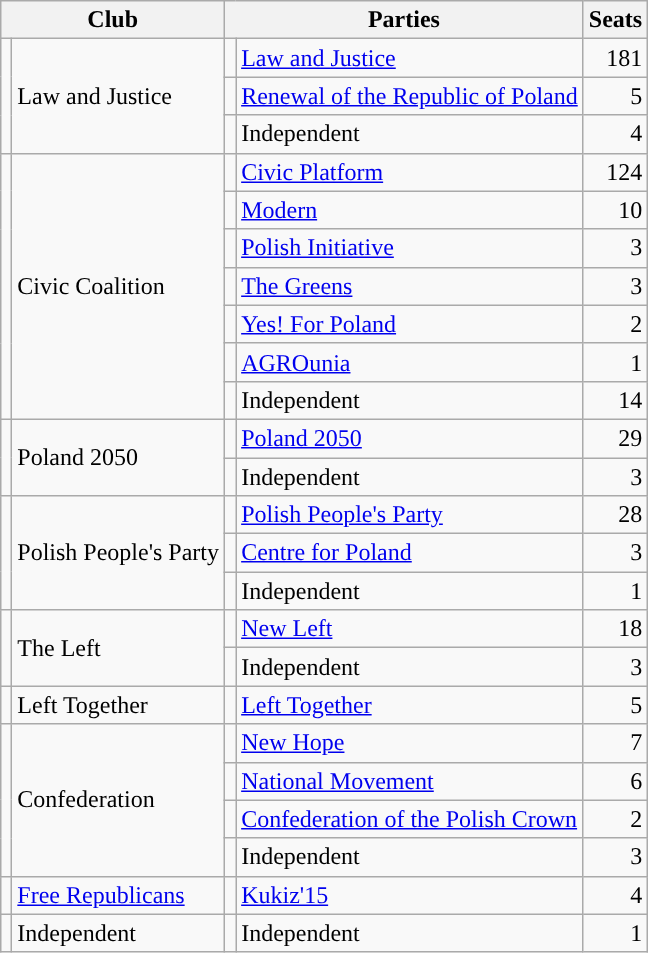<table class="wikitable sortable">
<tr>
<th colspan="2">Club</th>
<th colspan="2">Parties</th>
<th>Seats</th>
</tr>
<tr>
<td rowspan="3" style="background: "></td>
<td rowspan="3">Law and Justice</td>
<td style="background: "></td>
<td><a href='#'>Law and Justice</a></td>
<td align=right>181</td>
</tr>
<tr>
<td style="background: "></td>
<td><a href='#'>Renewal of the Republic of Poland</a></td>
<td align=right>5</td>
</tr>
<tr>
<td style="background: "></td>
<td>Independent</td>
<td align=right>4</td>
</tr>
<tr>
<td rowspan="7" style="background: "></td>
<td rowspan="7">Civic Coalition</td>
<td style="background: "></td>
<td><a href='#'>Civic Platform</a></td>
<td align=right>124</td>
</tr>
<tr>
<td style="background: "></td>
<td><a href='#'>Modern</a></td>
<td align=right>10</td>
</tr>
<tr>
<td style="background: "></td>
<td><a href='#'>Polish Initiative</a></td>
<td align=right>3</td>
</tr>
<tr>
<td style="background: "></td>
<td><a href='#'>The Greens</a></td>
<td align=right>3</td>
</tr>
<tr>
<td style="background: "></td>
<td><a href='#'>Yes! For Poland</a></td>
<td align=right>2</td>
</tr>
<tr>
<td style="background: "></td>
<td><a href='#'>AGROunia</a></td>
<td align=right>1</td>
</tr>
<tr>
<td style="background: "></td>
<td>Independent</td>
<td align=right>14</td>
</tr>
<tr>
<td rowspan="2" style="background: "></td>
<td rowspan="2">Poland 2050</td>
<td style="background: "></td>
<td><a href='#'>Poland 2050</a></td>
<td align=right>29</td>
</tr>
<tr>
<td style="background: "></td>
<td>Independent</td>
<td align=right>3</td>
</tr>
<tr>
<td rowspan="3" style="background: "></td>
<td rowspan="3">Polish People's Party</td>
<td style="background: "></td>
<td><a href='#'>Polish People's Party</a></td>
<td align=right>28</td>
</tr>
<tr>
<td style="background: "></td>
<td><a href='#'>Centre for Poland</a></td>
<td align=right>3</td>
</tr>
<tr>
<td style="background: "></td>
<td>Independent</td>
<td align=right>1</td>
</tr>
<tr>
<td rowspan="2" style="background: "></td>
<td rowspan="2">The Left</td>
<td style="background: "></td>
<td><a href='#'>New Left</a></td>
<td align=right>18</td>
</tr>
<tr>
<td style="background: "></td>
<td>Independent</td>
<td align=right>3</td>
</tr>
<tr>
<td style="background: "></td>
<td>Left Together</td>
<td style="background: "></td>
<td><a href='#'>Left Together</a></td>
<td align=right>5</td>
</tr>
<tr>
<td rowspan="4" style="background: "></td>
<td rowspan="4">Confederation</td>
<td style="background: "></td>
<td><a href='#'>New Hope</a></td>
<td align=right>7</td>
</tr>
<tr>
<td style="background: "></td>
<td><a href='#'>National Movement</a></td>
<td align=right>6</td>
</tr>
<tr>
<td style="background: "></td>
<td><a href='#'>Confederation of the Polish Crown</a></td>
<td align=right>2</td>
</tr>
<tr>
<td style="background: "></td>
<td>Independent</td>
<td align=right>3</td>
</tr>
<tr>
<td style="background: "></td>
<td><a href='#'>Free Republicans</a></td>
<td style="background: "></td>
<td><a href='#'>Kukiz'15</a></td>
<td align=right>4</td>
</tr>
<tr>
<td style="background: "></td>
<td>Independent</td>
<td style="background: "></td>
<td>Independent</td>
<td align=right>1</td>
</tr>
</table>
